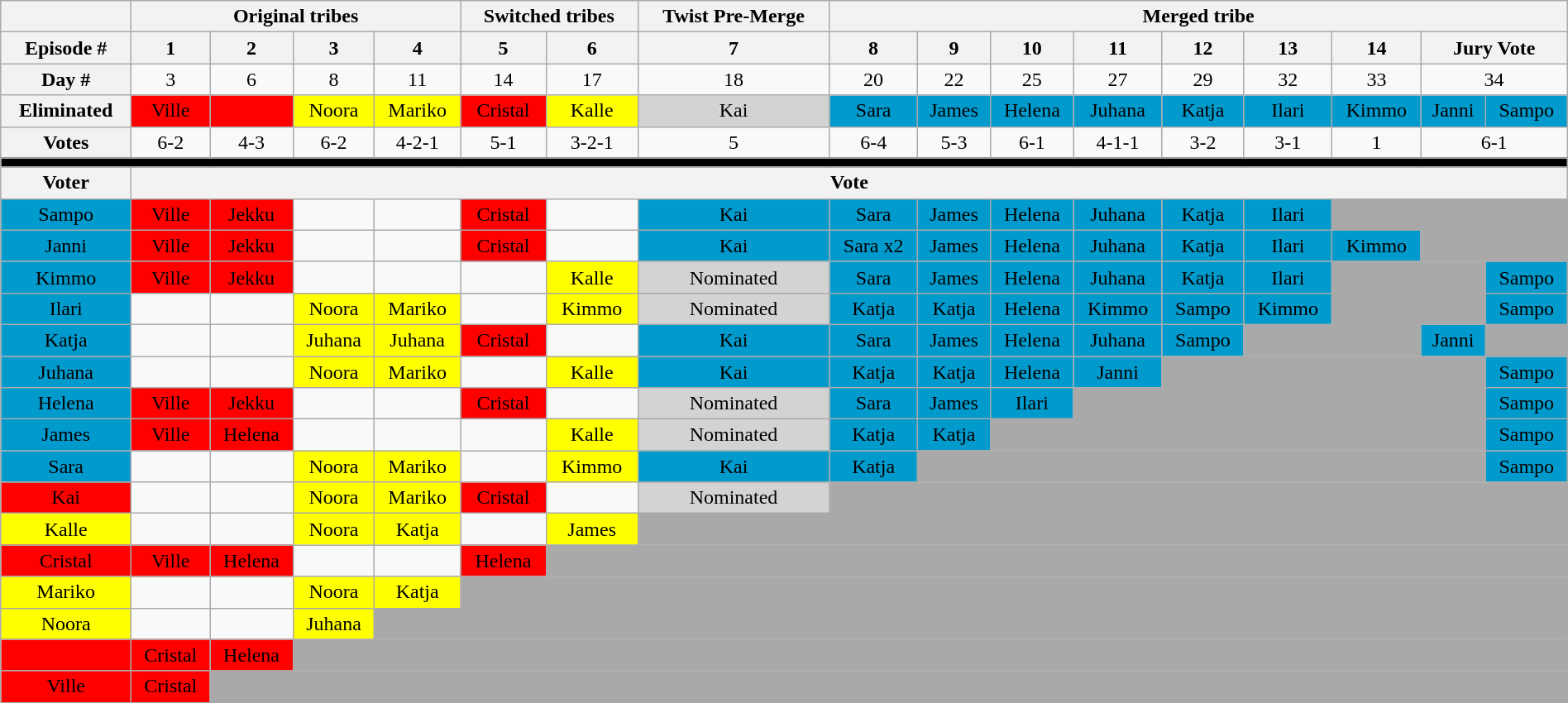<table class="wikitable" style="text-align:center; width:100%">
<tr>
<th colspan=1></th>
<th colspan=4>Original tribes</th>
<th colspan=2>Switched tribes</th>
<th colspan=1>Twist Pre-Merge</th>
<th colspan=9>Merged tribe</th>
</tr>
<tr>
<th colspan=1>Episode #</th>
<th>1</th>
<th>2</th>
<th>3</th>
<th>4</th>
<th>5</th>
<th>6</th>
<th>7</th>
<th>8</th>
<th>9</th>
<th>10</th>
<th>11</th>
<th>12</th>
<th>13</th>
<th>14</th>
<th colspan="2">Jury Vote</th>
</tr>
<tr>
<th colspan=1>Day #</th>
<td>3</td>
<td>6</td>
<td>8</td>
<td>11</td>
<td>14</td>
<td>17</td>
<td>18</td>
<td>20</td>
<td>22</td>
<td>25</td>
<td>27</td>
<td>29</td>
<td>32</td>
<td>33</td>
<td colspan="2">34</td>
</tr>
<tr>
<th colspan=1>Eliminated</th>
<td bgcolor="red">Ville</td>
<td bgcolor="red"></td>
<td bgcolor="yellow">Noora</td>
<td bgcolor="yellow">Mariko</td>
<td bgcolor="red">Cristal</td>
<td bgcolor="yellow">Kalle</td>
<td bgcolor="lightgrey">Kai</td>
<td bgcolor="009ACD">Sara</td>
<td bgcolor="009ACD">James</td>
<td bgcolor="009ACD">Helena</td>
<td bgcolor="009ACD">Juhana</td>
<td bgcolor="009ACD">Katja</td>
<td bgcolor="009ACD">Ilari</td>
<td bgcolor="009ACD">Kimmo</td>
<td bgcolor="009ACD">Janni</td>
<td bgcolor="009ACD">Sampo</td>
</tr>
<tr>
<th colspan=1>Votes</th>
<td align="center">6-2</td>
<td align="center">4-3</td>
<td align="center">6-2</td>
<td align="center">4-2-1</td>
<td align="center">5-1</td>
<td align="center">3-2-1</td>
<td align="center">5</td>
<td align="center">6-4</td>
<td align="center">5-3</td>
<td align="center">6-1</td>
<td align="center">4-1-1</td>
<td align="center">3-2</td>
<td align="center">3-1</td>
<td align="center">1</td>
<td colspan="2" align="center">6-1</td>
</tr>
<tr>
<td colspan=17 bgcolor=black></td>
</tr>
<tr>
<th colspan=1>Voter</th>
<th colspan=16>Vote</th>
</tr>
<tr>
<td bgcolor="009ACD">Sampo</td>
<td bgcolor="red">Ville</td>
<td bgcolor="red">Jekku</td>
<td></td>
<td></td>
<td bgcolor="red">Cristal</td>
<td></td>
<td bgcolor="009ACD">Kai</td>
<td bgcolor="009ACD">Sara</td>
<td bgcolor="009ACD">James</td>
<td bgcolor="009ACD">Helena</td>
<td bgcolor="009ACD">Juhana</td>
<td bgcolor="009ACD">Katja</td>
<td bgcolor="009ACD">Ilari</td>
<td style="background:darkgrey;" colspan="3"></td>
</tr>
<tr>
<td bgcolor="009ACD">Janni</td>
<td bgcolor="red">Ville</td>
<td bgcolor="red">Jekku</td>
<td></td>
<td></td>
<td bgcolor="red">Cristal</td>
<td></td>
<td bgcolor="009ACD">Kai</td>
<td bgcolor="009ACD">Sara x2</td>
<td bgcolor="009ACD">James</td>
<td bgcolor="009ACD">Helena</td>
<td bgcolor="009ACD">Juhana</td>
<td bgcolor="009ACD">Katja</td>
<td bgcolor="009ACD">Ilari</td>
<td bgcolor="009ACD">Kimmo</td>
<td style="background:darkgrey;" colspan="2"></td>
</tr>
<tr>
<td bgcolor="009ACD">Kimmo</td>
<td bgcolor="red">Ville</td>
<td bgcolor="red">Jekku</td>
<td></td>
<td></td>
<td></td>
<td bgcolor="yellow">Kalle</td>
<td bgcolor="lightgrey">Nominated</td>
<td bgcolor="009ACD">Sara</td>
<td bgcolor="009ACD">James</td>
<td bgcolor="009ACD">Helena</td>
<td bgcolor="009ACD">Juhana</td>
<td bgcolor="009ACD">Katja</td>
<td bgcolor="009ACD">Ilari</td>
<td style="background:darkgrey;" colspan="2"></td>
<td bgcolor="009ACD">Sampo</td>
</tr>
<tr>
<td bgcolor="009ACD">Ilari</td>
<td></td>
<td></td>
<td bgcolor="yellow">Noora</td>
<td bgcolor="yellow">Mariko</td>
<td></td>
<td bgcolor="yellow">Kimmo</td>
<td bgcolor="lightgrey">Nominated</td>
<td bgcolor="009ACD">Katja</td>
<td bgcolor="009ACD">Katja</td>
<td bgcolor="009ACD">Helena</td>
<td bgcolor="009ACD">Kimmo</td>
<td bgcolor="009ACD">Sampo</td>
<td bgcolor="009ACD">Kimmo</td>
<td style="background:darkgrey;" colspan="2"></td>
<td bgcolor="009ACD">Sampo</td>
</tr>
<tr>
<td bgcolor="009ACD">Katja</td>
<td></td>
<td></td>
<td bgcolor="yellow">Juhana</td>
<td bgcolor="yellow">Juhana</td>
<td bgcolor="red">Cristal</td>
<td></td>
<td bgcolor="009ACD">Kai</td>
<td bgcolor="009ACD">Sara</td>
<td bgcolor="009ACD">James</td>
<td bgcolor="009ACD">Helena</td>
<td bgcolor="009ACD">Juhana</td>
<td bgcolor="009ACD">Sampo</td>
<td style="background:darkgrey;" colspan="2"></td>
<td bgcolor="009ACD">Janni</td>
<td style="background:darkgrey;" colspan="1"></td>
</tr>
<tr>
<td bgcolor="009ACD">Juhana</td>
<td></td>
<td></td>
<td bgcolor="yellow">Noora</td>
<td bgcolor="yellow">Mariko</td>
<td></td>
<td bgcolor="yellow">Kalle</td>
<td bgcolor="009ACD">Kai</td>
<td bgcolor="009ACD">Katja</td>
<td bgcolor="009ACD">Katja</td>
<td bgcolor="009ACD">Helena</td>
<td bgcolor="009ACD">Janni</td>
<td style="background:darkgrey;" colspan="4"></td>
<td bgcolor="009ACD">Sampo</td>
</tr>
<tr>
<td bgcolor="009ACD">Helena</td>
<td bgcolor="red">Ville</td>
<td bgcolor="red">Jekku</td>
<td></td>
<td></td>
<td bgcolor="red">Cristal</td>
<td></td>
<td bgcolor="lightgrey">Nominated</td>
<td bgcolor="009ACD">Sara</td>
<td bgcolor="009ACD">James</td>
<td bgcolor="009ACD">Ilari</td>
<td style="background:darkgrey;" colspan="5"></td>
<td bgcolor="009ACD">Sampo</td>
</tr>
<tr>
<td bgcolor="009ACD">James</td>
<td bgcolor="red">Ville</td>
<td bgcolor="red">Helena</td>
<td></td>
<td></td>
<td></td>
<td bgcolor="yellow">Kalle</td>
<td bgcolor="lightgrey">Nominated</td>
<td bgcolor="009ACD">Katja</td>
<td bgcolor="009ACD">Katja</td>
<td style="background:darkgrey;" colspan="6"></td>
<td bgcolor="009ACD">Sampo</td>
</tr>
<tr>
<td bgcolor="009ACD">Sara</td>
<td></td>
<td></td>
<td bgcolor="yellow">Noora</td>
<td bgcolor="yellow">Mariko</td>
<td></td>
<td bgcolor="yellow">Kimmo</td>
<td bgcolor="009ACD">Kai</td>
<td bgcolor="009ACD">Katja</td>
<td style="background:darkgrey;" colspan="7"></td>
<td bgcolor="009ACD">Sampo</td>
</tr>
<tr>
<td bgcolor="red">Kai</td>
<td></td>
<td></td>
<td bgcolor="yellow">Noora</td>
<td bgcolor="yellow">Mariko</td>
<td bgcolor="red">Cristal</td>
<td></td>
<td bgcolor="lightgrey">Nominated</td>
<td style="background:darkgrey;" colspan="9"></td>
</tr>
<tr>
<td bgcolor="yellow">Kalle</td>
<td></td>
<td></td>
<td bgcolor="yellow">Noora</td>
<td bgcolor="yellow">Katja</td>
<td></td>
<td bgcolor="yellow">James</td>
<td style="background:darkgrey;" colspan="10"></td>
</tr>
<tr>
<td bgcolor="red">Cristal</td>
<td bgcolor="red">Ville</td>
<td bgcolor="red">Helena</td>
<td></td>
<td></td>
<td bgcolor="red">Helena</td>
<td style="background:darkgrey;" colspan="11"></td>
</tr>
<tr>
<td bgcolor="yellow">Mariko</td>
<td></td>
<td></td>
<td bgcolor="yellow">Noora</td>
<td bgcolor="yellow">Katja</td>
<td style="background:darkgrey;" colspan="12"></td>
</tr>
<tr>
<td bgcolor="yellow">Noora</td>
<td></td>
<td></td>
<td bgcolor="yellow">Juhana</td>
<td style="background:darkgrey;" colspan="13"></td>
</tr>
<tr>
<td bgcolor="red"></td>
<td bgcolor="red">Cristal</td>
<td bgcolor="red">Helena</td>
<td style="background:darkgrey;" colspan="14"></td>
</tr>
<tr>
<td bgcolor="red">Ville</td>
<td bgcolor="red">Cristal</td>
<td style="background:darkgrey;" colspan="15"></td>
</tr>
<tr>
</tr>
</table>
